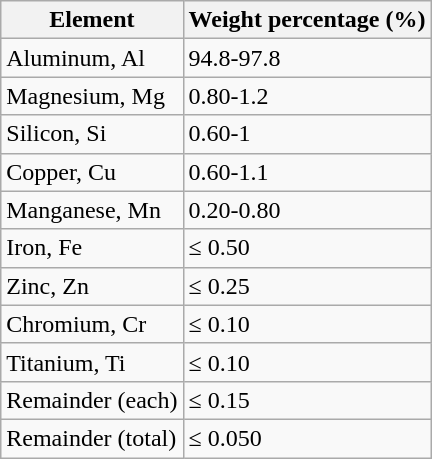<table class="wikitable">
<tr>
<th>Element </th>
<th>Weight percentage (%)</th>
</tr>
<tr>
<td>Aluminum, Al</td>
<td>94.8-97.8</td>
</tr>
<tr>
<td>Magnesium, Mg</td>
<td>0.80-1.2</td>
</tr>
<tr>
<td>Silicon, Si</td>
<td>0.60-1</td>
</tr>
<tr>
<td>Copper, Cu</td>
<td>0.60-1.1</td>
</tr>
<tr>
<td>Manganese, Mn</td>
<td>0.20-0.80</td>
</tr>
<tr>
<td>Iron, Fe</td>
<td>≤ 0.50</td>
</tr>
<tr>
<td>Zinc, Zn</td>
<td>≤ 0.25</td>
</tr>
<tr>
<td>Chromium, Cr</td>
<td>≤ 0.10</td>
</tr>
<tr>
<td>Titanium, Ti</td>
<td>≤ 0.10</td>
</tr>
<tr>
<td>Remainder (each)</td>
<td>≤ 0.15</td>
</tr>
<tr>
<td>Remainder (total)</td>
<td>≤ 0.050</td>
</tr>
</table>
